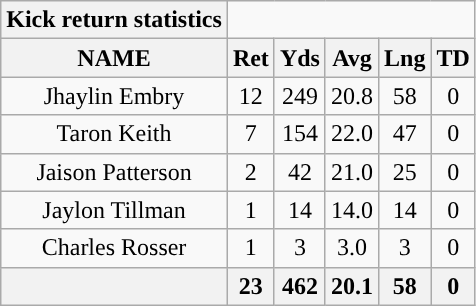<table class="wikitable sortable" style="text-align:center;">
<tr>
<th style="text-align:center; ">Kick return statistics</th>
</tr>
<tr>
<th>NAME</th>
<th>Ret</th>
<th>Yds</th>
<th>Avg</th>
<th>Lng</th>
<th>TD</th>
</tr>
<tr>
<td>Jhaylin Embry</td>
<td>12</td>
<td>249</td>
<td>20.8</td>
<td>58</td>
<td>0</td>
</tr>
<tr>
<td>Taron Keith</td>
<td>7</td>
<td>154</td>
<td>22.0</td>
<td>47</td>
<td>0</td>
</tr>
<tr>
<td>Jaison Patterson</td>
<td>2</td>
<td>42</td>
<td>21.0</td>
<td>25</td>
<td>0</td>
</tr>
<tr>
<td>Jaylon Tillman</td>
<td>1</td>
<td>14</td>
<td>14.0</td>
<td>14</td>
<td>0</td>
</tr>
<tr>
<td>Charles Rosser</td>
<td>1</td>
<td>3</td>
<td>3.0</td>
<td>3</td>
<td>0</td>
</tr>
<tr>
<th colspan="1"></th>
<th>23</th>
<th>462</th>
<th>20.1</th>
<th>58</th>
<th>0</th>
</tr>
</table>
